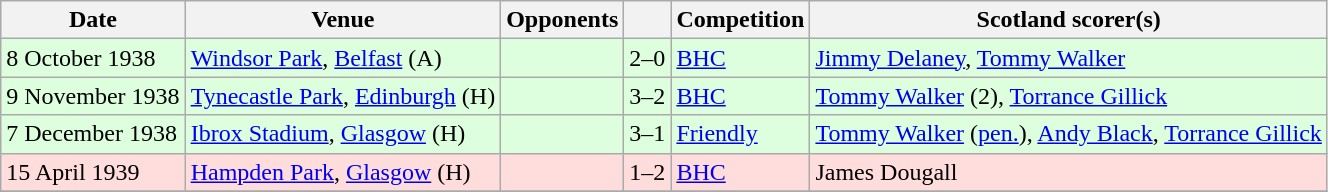<table class="wikitable">
<tr>
<th>Date</th>
<th>Venue</th>
<th>Opponents</th>
<th></th>
<th>Competition</th>
<th>Scotland scorer(s)</th>
</tr>
<tr bgcolor=#ddffdd>
<td>8 October 1938</td>
<td><a href='#'>Windsor Park</a>, <a href='#'>Belfast</a> (A)</td>
<td></td>
<td align=center>2–0</td>
<td><a href='#'>BHC</a></td>
<td><a href='#'>Jimmy Delaney</a>, <a href='#'>Tommy Walker</a></td>
</tr>
<tr bgcolor=#ddffdd>
<td>9 November 1938</td>
<td><a href='#'>Tynecastle Park</a>, <a href='#'>Edinburgh</a> (H)</td>
<td></td>
<td align=center>3–2</td>
<td><a href='#'>BHC</a></td>
<td><a href='#'>Tommy Walker</a> (2), <a href='#'>Torrance Gillick</a></td>
</tr>
<tr bgcolor=#ddffdd>
<td>7 December 1938</td>
<td><a href='#'>Ibrox Stadium</a>, <a href='#'>Glasgow</a> (H)</td>
<td></td>
<td align=center>3–1</td>
<td><a href='#'>Friendly</a></td>
<td><a href='#'>Tommy Walker</a> (<a href='#'>pen.</a>), <a href='#'>Andy Black</a>, <a href='#'>Torrance Gillick</a></td>
</tr>
<tr bgcolor=#ffdddd>
<td>15 April 1939</td>
<td><a href='#'>Hampden Park</a>, <a href='#'>Glasgow</a> (H)</td>
<td></td>
<td align=center>1–2</td>
<td><a href='#'>BHC</a></td>
<td>James Dougall</td>
</tr>
<tr>
</tr>
</table>
